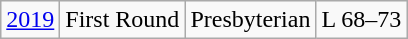<table class="wikitable">
<tr align="center">
<td><a href='#'>2019</a></td>
<td>First Round</td>
<td>Presbyterian</td>
<td>L 68–73</td>
</tr>
</table>
